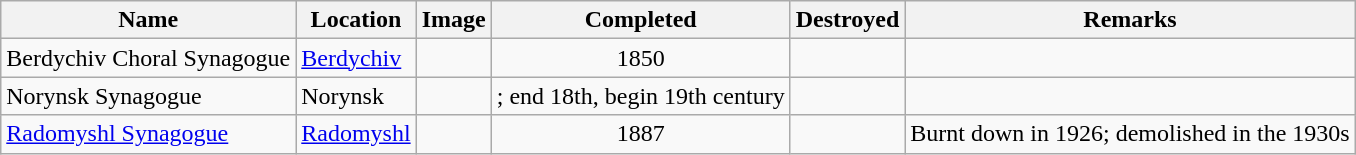<table class="wikitable sortable">
<tr>
<th>Name</th>
<th>Location</th>
<th class="unsortable">Image</th>
<th>Completed</th>
<th>Destroyed</th>
<th class="unsortable">Remarks</th>
</tr>
<tr>
<td>Berdychiv Choral Synagogue</td>
<td><a href='#'>Berdychiv</a></td>
<td></td>
<td align=center>1850</td>
<td align=center></td>
<td></td>
</tr>
<tr>
<td>Norynsk Synagogue</td>
<td>Norynsk</td>
<td></td>
<td align=center>; end 18th, begin 19th century</td>
<td align=center></td>
<td></td>
</tr>
<tr>
<td><a href='#'>Radomyshl Synagogue</a></td>
<td><a href='#'>Radomyshl</a></td>
<td></td>
<td align=center>1887</td>
<td align=center></td>
<td>Burnt down in 1926; demolished in the 1930s</td>
</tr>
</table>
